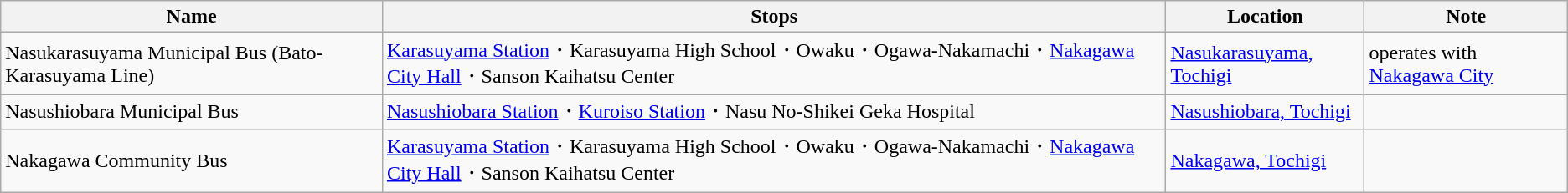<table class="wikitable">
<tr>
<th>Name</th>
<th>Stops</th>
<th>Location</th>
<th>Note</th>
</tr>
<tr>
<td>Nasukarasuyama Municipal Bus (Bato-Karasuyama Line)</td>
<td><a href='#'>Karasuyama Station</a>・Karasuyama High School・Owaku・Ogawa-Nakamachi・<a href='#'>Nakagawa City Hall</a>・Sanson Kaihatsu Center</td>
<td><a href='#'>Nasukarasuyama, Tochigi</a></td>
<td>operates with <a href='#'>Nakagawa City</a></td>
</tr>
<tr>
<td>Nasushiobara Municipal Bus</td>
<td><a href='#'>Nasushiobara Station</a>・<a href='#'>Kuroiso Station</a>・Nasu No-Shikei Geka Hospital</td>
<td><a href='#'>Nasushiobara, Tochigi</a></td>
<td></td>
</tr>
<tr>
<td>Nakagawa Community Bus</td>
<td><a href='#'>Karasuyama Station</a>・Karasuyama High School・Owaku・Ogawa-Nakamachi・<a href='#'>Nakagawa City Hall</a>・Sanson Kaihatsu Center</td>
<td><a href='#'>Nakagawa, Tochigi</a></td>
</tr>
</table>
